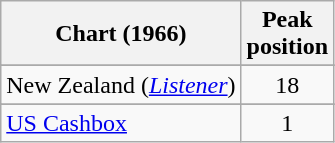<table class="wikitable plainrowheaders sortable" style="text-align:left;">
<tr>
<th scope="col">Chart (1966)</th>
<th scope="col">Peak<br>position</th>
</tr>
<tr>
</tr>
<tr>
<td>New Zealand (<em><a href='#'>Listener</a></em>)</td>
<td style="text-align:center;">18</td>
</tr>
<tr>
</tr>
<tr>
</tr>
<tr>
<td US><a href='#'>US Cashbox</a></td>
<td style="text-align:center;">1</td>
</tr>
</table>
